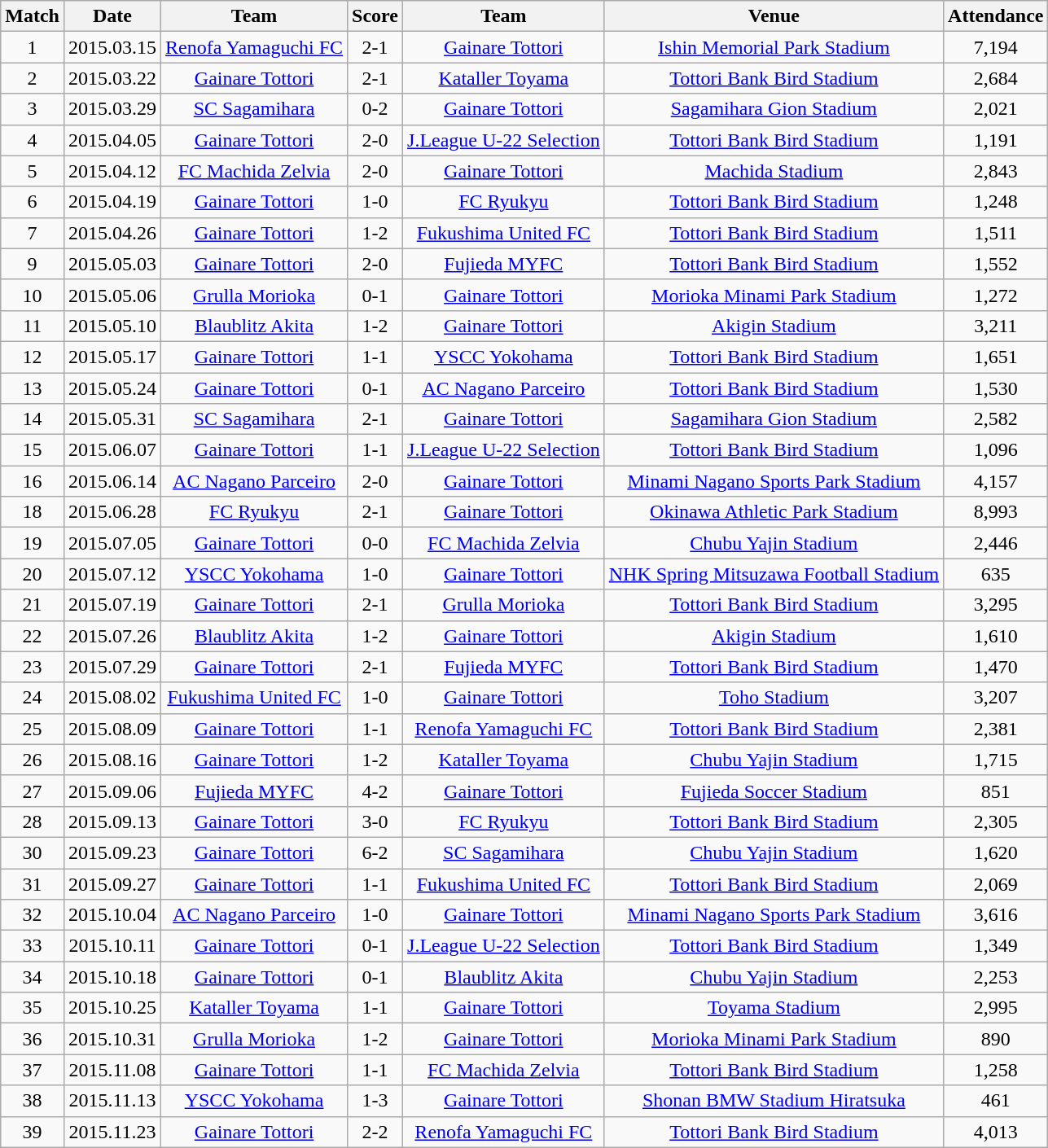<table class="wikitable" style="text-align:center;">
<tr>
<th>Match</th>
<th>Date</th>
<th>Team</th>
<th>Score</th>
<th>Team</th>
<th>Venue</th>
<th>Attendance</th>
</tr>
<tr>
<td>1</td>
<td>2015.03.15</td>
<td><a href='#'>Renofa Yamaguchi FC</a></td>
<td>2-1</td>
<td><a href='#'>Gainare Tottori</a></td>
<td><a href='#'>Ishin Memorial Park Stadium</a></td>
<td>7,194</td>
</tr>
<tr>
<td>2</td>
<td>2015.03.22</td>
<td><a href='#'>Gainare Tottori</a></td>
<td>2-1</td>
<td><a href='#'>Kataller Toyama</a></td>
<td><a href='#'>Tottori Bank Bird Stadium</a></td>
<td>2,684</td>
</tr>
<tr>
<td>3</td>
<td>2015.03.29</td>
<td><a href='#'>SC Sagamihara</a></td>
<td>0-2</td>
<td><a href='#'>Gainare Tottori</a></td>
<td><a href='#'>Sagamihara Gion Stadium</a></td>
<td>2,021</td>
</tr>
<tr>
<td>4</td>
<td>2015.04.05</td>
<td><a href='#'>Gainare Tottori</a></td>
<td>2-0</td>
<td><a href='#'>J.League U-22 Selection</a></td>
<td><a href='#'>Tottori Bank Bird Stadium</a></td>
<td>1,191</td>
</tr>
<tr>
<td>5</td>
<td>2015.04.12</td>
<td><a href='#'>FC Machida Zelvia</a></td>
<td>2-0</td>
<td><a href='#'>Gainare Tottori</a></td>
<td><a href='#'>Machida Stadium</a></td>
<td>2,843</td>
</tr>
<tr>
<td>6</td>
<td>2015.04.19</td>
<td><a href='#'>Gainare Tottori</a></td>
<td>1-0</td>
<td><a href='#'>FC Ryukyu</a></td>
<td><a href='#'>Tottori Bank Bird Stadium</a></td>
<td>1,248</td>
</tr>
<tr>
<td>7</td>
<td>2015.04.26</td>
<td><a href='#'>Gainare Tottori</a></td>
<td>1-2</td>
<td><a href='#'>Fukushima United FC</a></td>
<td><a href='#'>Tottori Bank Bird Stadium</a></td>
<td>1,511</td>
</tr>
<tr>
<td>9</td>
<td>2015.05.03</td>
<td><a href='#'>Gainare Tottori</a></td>
<td>2-0</td>
<td><a href='#'>Fujieda MYFC</a></td>
<td><a href='#'>Tottori Bank Bird Stadium</a></td>
<td>1,552</td>
</tr>
<tr>
<td>10</td>
<td>2015.05.06</td>
<td><a href='#'>Grulla Morioka</a></td>
<td>0-1</td>
<td><a href='#'>Gainare Tottori</a></td>
<td><a href='#'>Morioka Minami Park Stadium</a></td>
<td>1,272</td>
</tr>
<tr>
<td>11</td>
<td>2015.05.10</td>
<td><a href='#'>Blaublitz Akita</a></td>
<td>1-2</td>
<td><a href='#'>Gainare Tottori</a></td>
<td><a href='#'>Akigin Stadium</a></td>
<td>3,211</td>
</tr>
<tr>
<td>12</td>
<td>2015.05.17</td>
<td><a href='#'>Gainare Tottori</a></td>
<td>1-1</td>
<td><a href='#'>YSCC Yokohama</a></td>
<td><a href='#'>Tottori Bank Bird Stadium</a></td>
<td>1,651</td>
</tr>
<tr>
<td>13</td>
<td>2015.05.24</td>
<td><a href='#'>Gainare Tottori</a></td>
<td>0-1</td>
<td><a href='#'>AC Nagano Parceiro</a></td>
<td><a href='#'>Tottori Bank Bird Stadium</a></td>
<td>1,530</td>
</tr>
<tr>
<td>14</td>
<td>2015.05.31</td>
<td><a href='#'>SC Sagamihara</a></td>
<td>2-1</td>
<td><a href='#'>Gainare Tottori</a></td>
<td><a href='#'>Sagamihara Gion Stadium</a></td>
<td>2,582</td>
</tr>
<tr>
<td>15</td>
<td>2015.06.07</td>
<td><a href='#'>Gainare Tottori</a></td>
<td>1-1</td>
<td><a href='#'>J.League U-22 Selection</a></td>
<td><a href='#'>Tottori Bank Bird Stadium</a></td>
<td>1,096</td>
</tr>
<tr>
<td>16</td>
<td>2015.06.14</td>
<td><a href='#'>AC Nagano Parceiro</a></td>
<td>2-0</td>
<td><a href='#'>Gainare Tottori</a></td>
<td><a href='#'>Minami Nagano Sports Park Stadium</a></td>
<td>4,157</td>
</tr>
<tr>
<td>18</td>
<td>2015.06.28</td>
<td><a href='#'>FC Ryukyu</a></td>
<td>2-1</td>
<td><a href='#'>Gainare Tottori</a></td>
<td><a href='#'>Okinawa Athletic Park Stadium</a></td>
<td>8,993</td>
</tr>
<tr>
<td>19</td>
<td>2015.07.05</td>
<td><a href='#'>Gainare Tottori</a></td>
<td>0-0</td>
<td><a href='#'>FC Machida Zelvia</a></td>
<td><a href='#'>Chubu Yajin Stadium</a></td>
<td>2,446</td>
</tr>
<tr>
<td>20</td>
<td>2015.07.12</td>
<td><a href='#'>YSCC Yokohama</a></td>
<td>1-0</td>
<td><a href='#'>Gainare Tottori</a></td>
<td><a href='#'>NHK Spring Mitsuzawa Football Stadium</a></td>
<td>635</td>
</tr>
<tr>
<td>21</td>
<td>2015.07.19</td>
<td><a href='#'>Gainare Tottori</a></td>
<td>2-1</td>
<td><a href='#'>Grulla Morioka</a></td>
<td><a href='#'>Tottori Bank Bird Stadium</a></td>
<td>3,295</td>
</tr>
<tr>
<td>22</td>
<td>2015.07.26</td>
<td><a href='#'>Blaublitz Akita</a></td>
<td>1-2</td>
<td><a href='#'>Gainare Tottori</a></td>
<td><a href='#'>Akigin Stadium</a></td>
<td>1,610</td>
</tr>
<tr>
<td>23</td>
<td>2015.07.29</td>
<td><a href='#'>Gainare Tottori</a></td>
<td>2-1</td>
<td><a href='#'>Fujieda MYFC</a></td>
<td><a href='#'>Tottori Bank Bird Stadium</a></td>
<td>1,470</td>
</tr>
<tr>
<td>24</td>
<td>2015.08.02</td>
<td><a href='#'>Fukushima United FC</a></td>
<td>1-0</td>
<td><a href='#'>Gainare Tottori</a></td>
<td><a href='#'>Toho Stadium</a></td>
<td>3,207</td>
</tr>
<tr>
<td>25</td>
<td>2015.08.09</td>
<td><a href='#'>Gainare Tottori</a></td>
<td>1-1</td>
<td><a href='#'>Renofa Yamaguchi FC</a></td>
<td><a href='#'>Tottori Bank Bird Stadium</a></td>
<td>2,381</td>
</tr>
<tr>
<td>26</td>
<td>2015.08.16</td>
<td><a href='#'>Gainare Tottori</a></td>
<td>1-2</td>
<td><a href='#'>Kataller Toyama</a></td>
<td><a href='#'>Chubu Yajin Stadium</a></td>
<td>1,715</td>
</tr>
<tr>
<td>27</td>
<td>2015.09.06</td>
<td><a href='#'>Fujieda MYFC</a></td>
<td>4-2</td>
<td><a href='#'>Gainare Tottori</a></td>
<td><a href='#'>Fujieda Soccer Stadium</a></td>
<td>851</td>
</tr>
<tr>
<td>28</td>
<td>2015.09.13</td>
<td><a href='#'>Gainare Tottori</a></td>
<td>3-0</td>
<td><a href='#'>FC Ryukyu</a></td>
<td><a href='#'>Tottori Bank Bird Stadium</a></td>
<td>2,305</td>
</tr>
<tr>
<td>30</td>
<td>2015.09.23</td>
<td><a href='#'>Gainare Tottori</a></td>
<td>6-2</td>
<td><a href='#'>SC Sagamihara</a></td>
<td><a href='#'>Chubu Yajin Stadium</a></td>
<td>1,620</td>
</tr>
<tr>
<td>31</td>
<td>2015.09.27</td>
<td><a href='#'>Gainare Tottori</a></td>
<td>1-1</td>
<td><a href='#'>Fukushima United FC</a></td>
<td><a href='#'>Tottori Bank Bird Stadium</a></td>
<td>2,069</td>
</tr>
<tr>
<td>32</td>
<td>2015.10.04</td>
<td><a href='#'>AC Nagano Parceiro</a></td>
<td>1-0</td>
<td><a href='#'>Gainare Tottori</a></td>
<td><a href='#'>Minami Nagano Sports Park Stadium</a></td>
<td>3,616</td>
</tr>
<tr>
<td>33</td>
<td>2015.10.11</td>
<td><a href='#'>Gainare Tottori</a></td>
<td>0-1</td>
<td><a href='#'>J.League U-22 Selection</a></td>
<td><a href='#'>Tottori Bank Bird Stadium</a></td>
<td>1,349</td>
</tr>
<tr>
<td>34</td>
<td>2015.10.18</td>
<td><a href='#'>Gainare Tottori</a></td>
<td>0-1</td>
<td><a href='#'>Blaublitz Akita</a></td>
<td><a href='#'>Chubu Yajin Stadium</a></td>
<td>2,253</td>
</tr>
<tr>
<td>35</td>
<td>2015.10.25</td>
<td><a href='#'>Kataller Toyama</a></td>
<td>1-1</td>
<td><a href='#'>Gainare Tottori</a></td>
<td><a href='#'>Toyama Stadium</a></td>
<td>2,995</td>
</tr>
<tr>
<td>36</td>
<td>2015.10.31</td>
<td><a href='#'>Grulla Morioka</a></td>
<td>1-2</td>
<td><a href='#'>Gainare Tottori</a></td>
<td><a href='#'>Morioka Minami Park Stadium</a></td>
<td>890</td>
</tr>
<tr>
<td>37</td>
<td>2015.11.08</td>
<td><a href='#'>Gainare Tottori</a></td>
<td>1-1</td>
<td><a href='#'>FC Machida Zelvia</a></td>
<td><a href='#'>Tottori Bank Bird Stadium</a></td>
<td>1,258</td>
</tr>
<tr>
<td>38</td>
<td>2015.11.13</td>
<td><a href='#'>YSCC Yokohama</a></td>
<td>1-3</td>
<td><a href='#'>Gainare Tottori</a></td>
<td><a href='#'>Shonan BMW Stadium Hiratsuka</a></td>
<td>461</td>
</tr>
<tr>
<td>39</td>
<td>2015.11.23</td>
<td><a href='#'>Gainare Tottori</a></td>
<td>2-2</td>
<td><a href='#'>Renofa Yamaguchi FC</a></td>
<td><a href='#'>Tottori Bank Bird Stadium</a></td>
<td>4,013</td>
</tr>
</table>
